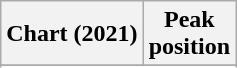<table class="wikitable sortable plainrowheaders" style="text-align:center">
<tr>
<th scope="col">Chart (2021)</th>
<th scope="col">Peak<br>position</th>
</tr>
<tr>
</tr>
<tr>
</tr>
<tr>
</tr>
<tr>
</tr>
<tr>
</tr>
<tr>
</tr>
</table>
